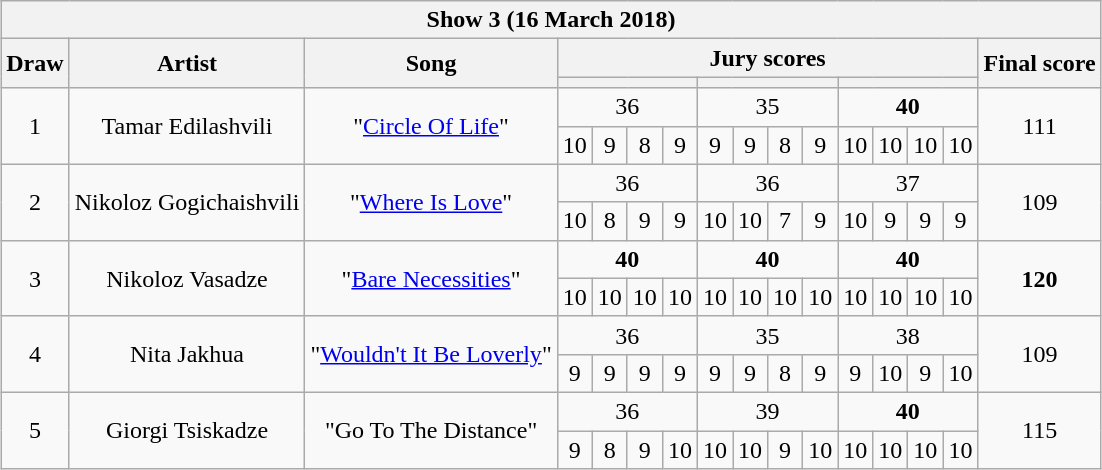<table class="sortable wikitable" style="text-align:center;margin:1em auto 1em auto">
<tr>
<th colspan="16">Show 3 (16 March 2018)</th>
</tr>
<tr>
<th rowspan="2" scope="col">Draw</th>
<th rowspan="2" scope="col">Artist</th>
<th rowspan="2" scope="col">Song</th>
<th colspan="12" scope="col">Jury scores</th>
<th rowspan="2" scope="col">Final score</th>
</tr>
<tr>
<th colspan="4" class="unsortable" scope="col"><small></small></th>
<th colspan="4" class="unsortable" scope="col"><small></small></th>
<th colspan="4" class="unsortable" scope="col"><small></small></th>
</tr>
<tr>
<td rowspan="2">1</td>
<td rowspan="2">Tamar Edilashvili</td>
<td rowspan="2">"<a href='#'>Circle Of Life</a>"<br><em></em></td>
<td colspan="4">36</td>
<td colspan="4">35</td>
<td colspan="4"><strong>40</strong></td>
<td rowspan="2">111</td>
</tr>
<tr>
<td>10</td>
<td>9</td>
<td>8</td>
<td>9</td>
<td>9</td>
<td>9</td>
<td>8</td>
<td>9</td>
<td>10</td>
<td>10</td>
<td>10</td>
<td>10</td>
</tr>
<tr>
<td rowspan="2">2</td>
<td rowspan="2">Nikoloz Gogichaishvili</td>
<td rowspan="2">"<a href='#'>Where Is Love</a>"<br><em></em></td>
<td colspan="4">36</td>
<td colspan="4">36</td>
<td colspan="4">37</td>
<td rowspan="2">109</td>
</tr>
<tr>
<td>10</td>
<td>8</td>
<td>9</td>
<td>9</td>
<td>10</td>
<td>10</td>
<td>7</td>
<td>9</td>
<td>10</td>
<td>9</td>
<td>9</td>
<td>9</td>
</tr>
<tr>
<td rowspan="2">3</td>
<td rowspan="2">Nikoloz Vasadze</td>
<td rowspan="2">"<a href='#'>Bare Necessities</a>"<br><em></em></td>
<td colspan="4"><strong>40</strong></td>
<td colspan="4"><strong>40</strong></td>
<td colspan="4"><strong>40</strong></td>
<td rowspan="2"><strong>120</strong></td>
</tr>
<tr>
<td>10</td>
<td>10</td>
<td>10</td>
<td>10</td>
<td>10</td>
<td>10</td>
<td>10</td>
<td>10</td>
<td>10</td>
<td>10</td>
<td>10</td>
<td>10</td>
</tr>
<tr>
<td rowspan="2">4</td>
<td rowspan="2">Nita Jakhua</td>
<td rowspan="2">"<a href='#'>Wouldn't It Be Loverly</a>"<br><em></em></td>
<td colspan="4">36</td>
<td colspan="4">35</td>
<td colspan="4">38</td>
<td rowspan="2">109</td>
</tr>
<tr>
<td>9</td>
<td>9</td>
<td>9</td>
<td>9</td>
<td>9</td>
<td>9</td>
<td>8</td>
<td>9</td>
<td>9</td>
<td>10</td>
<td>9</td>
<td>10</td>
</tr>
<tr>
<td rowspan="2">5</td>
<td rowspan="2">Giorgi Tsiskadze</td>
<td rowspan="2">"Go To The Distance"<br><em></em></td>
<td colspan="4">36</td>
<td colspan="4">39</td>
<td colspan="4"><strong>40</strong></td>
<td rowspan="2">115</td>
</tr>
<tr>
<td>9</td>
<td>8</td>
<td>9</td>
<td>10</td>
<td>10</td>
<td>10</td>
<td>9</td>
<td>10</td>
<td>10</td>
<td>10</td>
<td>10</td>
<td>10</td>
</tr>
</table>
